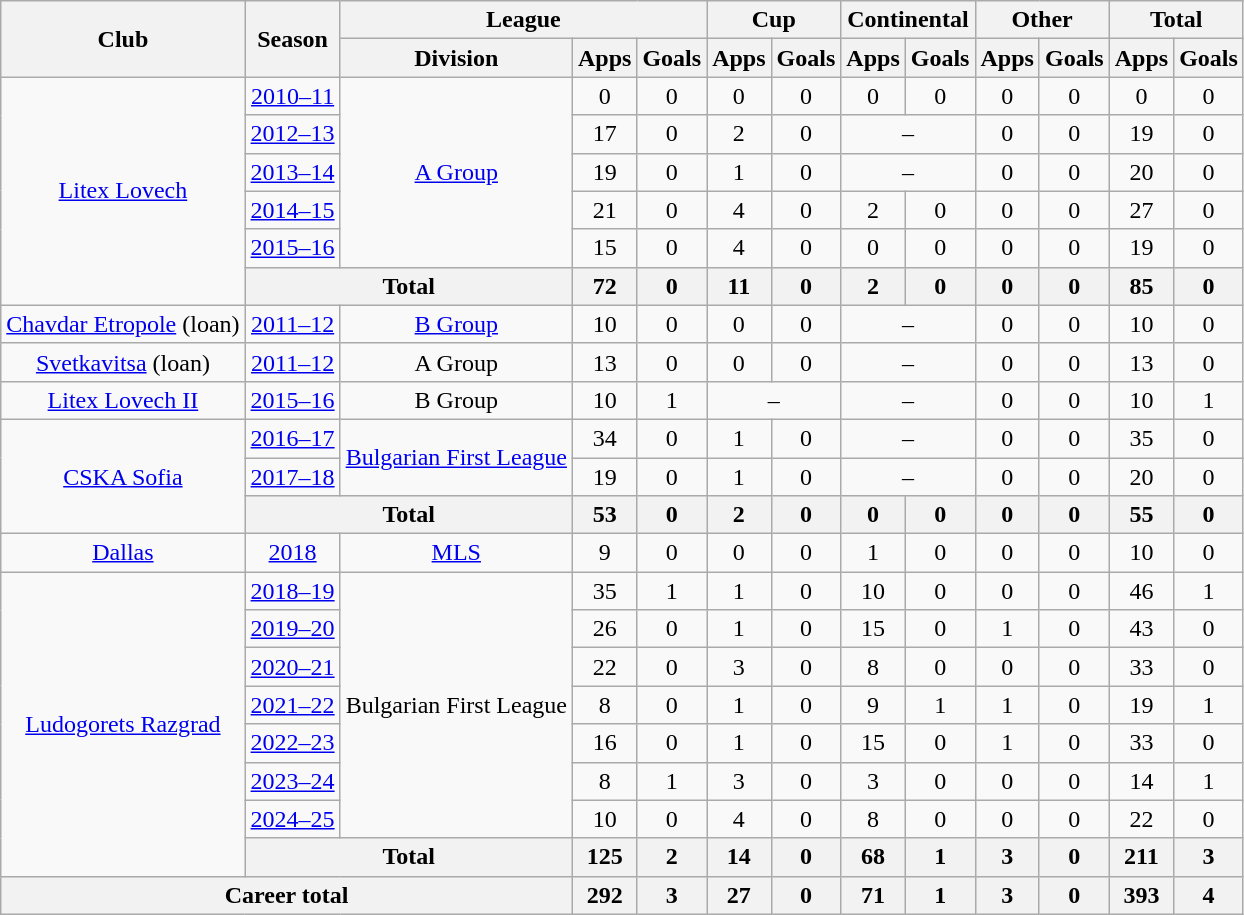<table class="wikitable" style="text-align:center">
<tr>
<th rowspan="2">Club</th>
<th rowspan="2">Season</th>
<th colspan="3">League</th>
<th colspan="2">Cup</th>
<th colspan="2">Continental</th>
<th colspan="2">Other</th>
<th colspan="2">Total</th>
</tr>
<tr>
<th>Division</th>
<th>Apps</th>
<th>Goals</th>
<th>Apps</th>
<th>Goals</th>
<th>Apps</th>
<th>Goals</th>
<th>Apps</th>
<th>Goals</th>
<th>Apps</th>
<th>Goals</th>
</tr>
<tr>
<td rowspan="6"><a href='#'>Litex Lovech</a></td>
<td><a href='#'>2010–11</a></td>
<td rowspan="5"><a href='#'>A Group</a></td>
<td>0</td>
<td>0</td>
<td>0</td>
<td>0</td>
<td>0</td>
<td>0</td>
<td>0</td>
<td>0</td>
<td>0</td>
<td>0</td>
</tr>
<tr>
<td><a href='#'>2012–13</a></td>
<td>17</td>
<td>0</td>
<td>2</td>
<td>0</td>
<td colspan="2">–</td>
<td>0</td>
<td>0</td>
<td>19</td>
<td>0</td>
</tr>
<tr>
<td><a href='#'>2013–14</a></td>
<td>19</td>
<td>0</td>
<td>1</td>
<td>0</td>
<td colspan="2">–</td>
<td>0</td>
<td>0</td>
<td>20</td>
<td>0</td>
</tr>
<tr>
<td><a href='#'>2014–15</a></td>
<td>21</td>
<td>0</td>
<td>4</td>
<td>0</td>
<td>2</td>
<td>0</td>
<td>0</td>
<td>0</td>
<td>27</td>
<td>0</td>
</tr>
<tr>
<td><a href='#'>2015–16</a></td>
<td>15</td>
<td>0</td>
<td>4</td>
<td>0</td>
<td>0</td>
<td>0</td>
<td>0</td>
<td>0</td>
<td>19</td>
<td>0</td>
</tr>
<tr>
<th colspan="2">Total</th>
<th>72</th>
<th>0</th>
<th>11</th>
<th>0</th>
<th>2</th>
<th>0</th>
<th>0</th>
<th>0</th>
<th>85</th>
<th>0</th>
</tr>
<tr>
<td><a href='#'>Chavdar Etropole</a> (loan)</td>
<td><a href='#'>2011–12</a></td>
<td><a href='#'>B Group</a></td>
<td>10</td>
<td>0</td>
<td>0</td>
<td>0</td>
<td colspan="2">–</td>
<td>0</td>
<td>0</td>
<td>10</td>
<td>0</td>
</tr>
<tr>
<td><a href='#'>Svetkavitsa</a> (loan)</td>
<td><a href='#'>2011–12</a></td>
<td>A Group</td>
<td>13</td>
<td>0</td>
<td>0</td>
<td>0</td>
<td colspan="2">–</td>
<td>0</td>
<td>0</td>
<td>13</td>
<td>0</td>
</tr>
<tr>
<td><a href='#'>Litex Lovech II</a></td>
<td><a href='#'>2015–16</a></td>
<td>B Group</td>
<td>10</td>
<td>1</td>
<td colspan="2">–</td>
<td colspan="2">–</td>
<td>0</td>
<td>0</td>
<td>10</td>
<td>1</td>
</tr>
<tr>
<td rowspan="3"><a href='#'>CSKA Sofia</a></td>
<td><a href='#'>2016–17</a></td>
<td rowspan="2"><a href='#'>Bulgarian First League</a></td>
<td>34</td>
<td>0</td>
<td>1</td>
<td>0</td>
<td colspan="2">–</td>
<td>0</td>
<td>0</td>
<td>35</td>
<td>0</td>
</tr>
<tr>
<td><a href='#'>2017–18</a></td>
<td>19</td>
<td>0</td>
<td>1</td>
<td>0</td>
<td colspan="2">–</td>
<td>0</td>
<td>0</td>
<td>20</td>
<td>0</td>
</tr>
<tr>
<th colspan="2">Total</th>
<th>53</th>
<th>0</th>
<th>2</th>
<th>0</th>
<th>0</th>
<th>0</th>
<th>0</th>
<th>0</th>
<th>55</th>
<th>0</th>
</tr>
<tr>
<td><a href='#'>Dallas</a></td>
<td><a href='#'>2018</a></td>
<td><a href='#'>MLS</a></td>
<td>9</td>
<td>0</td>
<td>0</td>
<td>0</td>
<td>1</td>
<td>0</td>
<td>0</td>
<td>0</td>
<td>10</td>
<td>0</td>
</tr>
<tr>
<td rowspan="8"><a href='#'>Ludogorets Razgrad</a></td>
<td><a href='#'>2018–19</a></td>
<td rowspan="7">Bulgarian First League</td>
<td>35</td>
<td>1</td>
<td>1</td>
<td>0</td>
<td>10</td>
<td>0</td>
<td>0</td>
<td>0</td>
<td>46</td>
<td>1</td>
</tr>
<tr>
<td><a href='#'>2019–20</a></td>
<td>26</td>
<td>0</td>
<td>1</td>
<td>0</td>
<td>15</td>
<td>0</td>
<td>1</td>
<td>0</td>
<td>43</td>
<td>0</td>
</tr>
<tr>
<td><a href='#'>2020–21</a></td>
<td>22</td>
<td>0</td>
<td>3</td>
<td>0</td>
<td>8</td>
<td>0</td>
<td>0</td>
<td>0</td>
<td>33</td>
<td>0</td>
</tr>
<tr>
<td><a href='#'>2021–22</a></td>
<td>8</td>
<td>0</td>
<td>1</td>
<td>0</td>
<td>9</td>
<td>1</td>
<td>1</td>
<td>0</td>
<td>19</td>
<td>1</td>
</tr>
<tr>
<td><a href='#'>2022–23</a></td>
<td>16</td>
<td>0</td>
<td>1</td>
<td>0</td>
<td>15</td>
<td>0</td>
<td>1</td>
<td>0</td>
<td>33</td>
<td>0</td>
</tr>
<tr>
<td><a href='#'>2023–24</a></td>
<td>8</td>
<td>1</td>
<td>3</td>
<td>0</td>
<td>3</td>
<td>0</td>
<td>0</td>
<td>0</td>
<td>14</td>
<td>1</td>
</tr>
<tr>
<td><a href='#'>2024–25</a></td>
<td>10</td>
<td>0</td>
<td>4</td>
<td>0</td>
<td>8</td>
<td>0</td>
<td>0</td>
<td>0</td>
<td>22</td>
<td>0</td>
</tr>
<tr>
<th colspan="2">Total</th>
<th>125</th>
<th>2</th>
<th>14</th>
<th>0</th>
<th>68</th>
<th>1</th>
<th>3</th>
<th>0</th>
<th>211</th>
<th>3</th>
</tr>
<tr>
<th colspan="3">Career total</th>
<th>292</th>
<th>3</th>
<th>27</th>
<th>0</th>
<th>71</th>
<th>1</th>
<th>3</th>
<th>0</th>
<th>393</th>
<th>4</th>
</tr>
</table>
